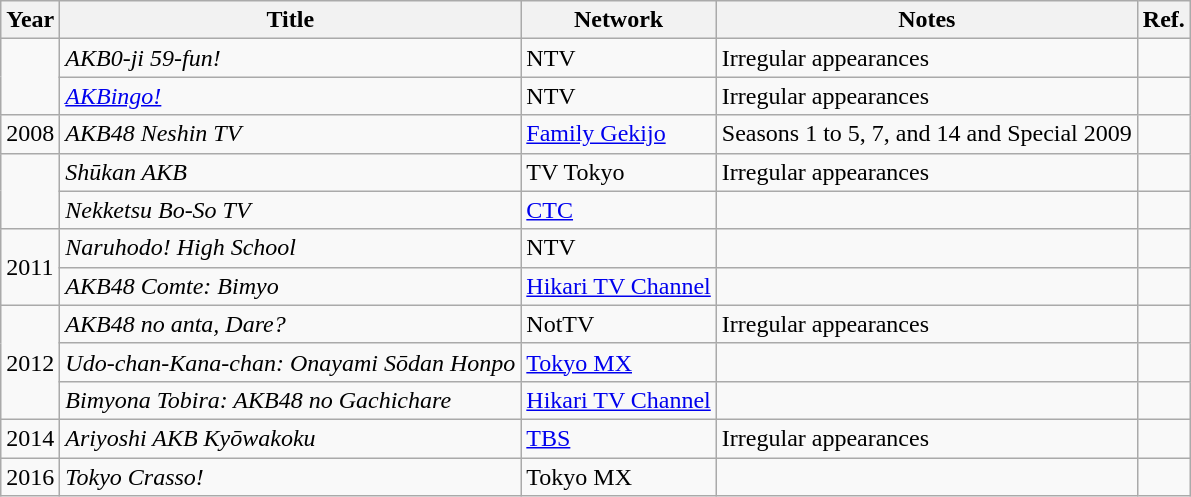<table class="wikitable">
<tr>
<th>Year</th>
<th>Title</th>
<th>Network</th>
<th>Notes</th>
<th>Ref.</th>
</tr>
<tr>
<td rowspan="2"></td>
<td><em>AKB0-ji 59-fun!</em></td>
<td>NTV</td>
<td>Irregular appearances</td>
<td></td>
</tr>
<tr>
<td><em><a href='#'>AKBingo!</a></em></td>
<td>NTV</td>
<td>Irregular appearances</td>
<td></td>
</tr>
<tr>
<td>2008</td>
<td><em>AKB48 Neshin TV</em></td>
<td><a href='#'>Family Gekijo</a></td>
<td>Seasons 1 to 5, 7, and 14 and Special 2009</td>
<td></td>
</tr>
<tr>
<td rowspan="2"></td>
<td><em>Shūkan AKB</em></td>
<td>TV Tokyo</td>
<td>Irregular appearances</td>
<td></td>
</tr>
<tr>
<td><em>Nekketsu Bo-So TV</em></td>
<td><a href='#'>CTC</a></td>
<td></td>
<td></td>
</tr>
<tr>
<td rowspan="2">2011</td>
<td><em>Naruhodo! High School</em></td>
<td>NTV</td>
<td></td>
<td></td>
</tr>
<tr>
<td><em>AKB48 Comte: Bimyo</em></td>
<td><a href='#'>Hikari TV Channel</a></td>
<td></td>
<td></td>
</tr>
<tr>
<td rowspan="3">2012</td>
<td><em>AKB48 no anta, Dare?</em></td>
<td>NotTV</td>
<td>Irregular appearances</td>
<td></td>
</tr>
<tr>
<td><em>Udo-chan-Kana-chan: Onayami Sōdan Honpo</em></td>
<td><a href='#'>Tokyo MX</a></td>
<td></td>
<td></td>
</tr>
<tr>
<td><em>Bimyona Tobira: AKB48 no Gachichare</em></td>
<td><a href='#'>Hikari TV Channel</a></td>
<td></td>
<td></td>
</tr>
<tr>
<td>2014</td>
<td><em>Ariyoshi AKB Kyōwakoku</em></td>
<td><a href='#'>TBS</a></td>
<td>Irregular appearances</td>
<td></td>
</tr>
<tr>
<td>2016</td>
<td><em>Tokyo Crasso!</em></td>
<td>Tokyo MX</td>
<td></td>
<td></td>
</tr>
</table>
